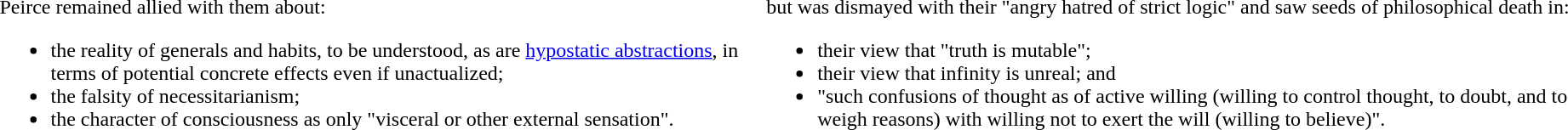<table>
<tr>
<td vAlign=top>Peirce remained allied with them about:<br><ul><li>the reality of generals and habits, to be understood, as are <a href='#'>hypostatic abstractions</a>, in terms of potential concrete effects even if unactualized;</li><li>the falsity of necessitarianism;</li><li>the character of consciousness as only "visceral or other external sensation".</li></ul></td>
<td vAlign=top>but was dismayed with their "angry hatred of strict logic" and saw seeds of philosophical death in:<br><ul><li>their view that "truth is mutable";</li><li>their view that infinity is unreal; and</li><li>"such confusions of thought as of active willing (willing to control thought, to doubt, and to weigh reasons) with willing not to exert the will (willing to believe)".</li></ul></td>
</tr>
</table>
